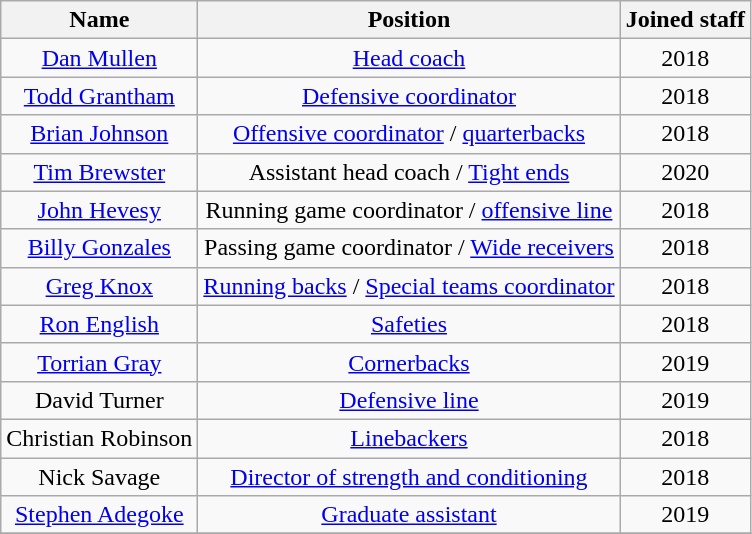<table class="wikitable">
<tr>
<th>Name</th>
<th>Position</th>
<th>Joined staff</th>
</tr>
<tr align="center">
<td><a href='#'>Dan Mullen</a></td>
<td><a href='#'>Head coach</a></td>
<td>2018</td>
</tr>
<tr align="center">
<td><a href='#'>Todd Grantham</a></td>
<td><a href='#'>Defensive coordinator</a></td>
<td>2018</td>
</tr>
<tr align="center">
<td><a href='#'>Brian Johnson</a></td>
<td><a href='#'>Offensive coordinator</a> / <a href='#'>quarterbacks</a></td>
<td>2018</td>
</tr>
<tr align="center">
<td><a href='#'>Tim Brewster</a></td>
<td>Assistant head coach / <a href='#'>Tight ends</a></td>
<td>2020</td>
</tr>
<tr align="center">
<td><a href='#'>John Hevesy</a></td>
<td>Running game coordinator / <a href='#'>offensive line</a></td>
<td>2018</td>
</tr>
<tr align="center">
<td><a href='#'>Billy Gonzales</a></td>
<td>Passing game coordinator / <a href='#'>Wide receivers</a></td>
<td>2018</td>
</tr>
<tr align="center">
<td><a href='#'>Greg Knox</a></td>
<td><a href='#'>Running backs</a> / <a href='#'>Special teams coordinator</a></td>
<td>2018</td>
</tr>
<tr align="center">
<td><a href='#'>Ron English</a></td>
<td><a href='#'>Safeties</a></td>
<td>2018</td>
</tr>
<tr align="center">
<td><a href='#'>Torrian Gray</a></td>
<td><a href='#'>Cornerbacks</a></td>
<td>2019</td>
</tr>
<tr align="center">
<td>David Turner</td>
<td><a href='#'>Defensive line</a></td>
<td>2019</td>
</tr>
<tr align="center">
<td>Christian Robinson</td>
<td><a href='#'>Linebackers</a></td>
<td>2018</td>
</tr>
<tr align="center">
<td>Nick Savage</td>
<td><a href='#'>Director of strength and conditioning</a></td>
<td>2018</td>
</tr>
<tr align="center">
<td><a href='#'>Stephen Adegoke</a></td>
<td><a href='#'>Graduate assistant</a></td>
<td>2019</td>
</tr>
<tr align="center">
</tr>
</table>
